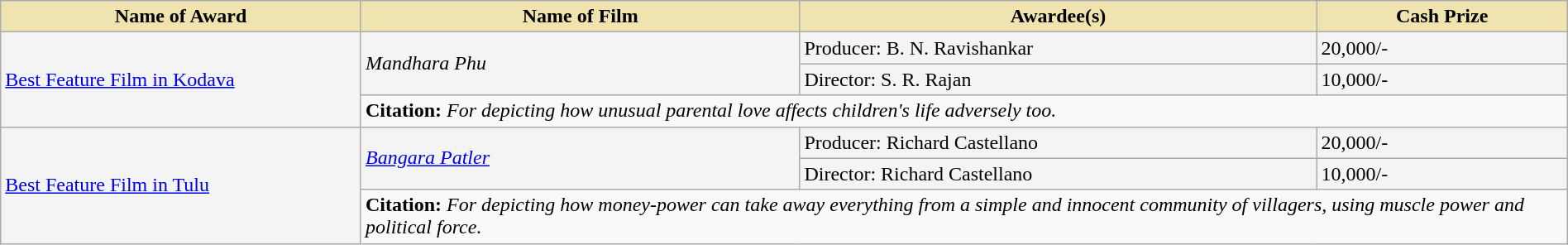<table class="wikitable" style="width:100%">
<tr>
<th style="background-color:#EFE4B0;width:23%;">Name of Award</th>
<th style="background-color:#EFE4B0;width:28%;">Name of Film</th>
<th style="background-color:#EFE4B0;width:33%;">Awardee(s)</th>
<th style="background-color:#EFE4B0;width:16%;">Cash Prize</th>
</tr>
<tr style="background-color:#F4F4F4">
<td rowspan="3"><a href='#'>Best Feature Film in Kodava</a></td>
<td rowspan="2"><em>Mandhara Phu</em></td>
<td>Producer: B. N. Ravishankar</td>
<td> 20,000/-</td>
</tr>
<tr style="background-color:#F4F4F4">
<td>Director: S. R. Rajan</td>
<td> 10,000/-</td>
</tr>
<tr style="background-color:#F9F9F9">
<td colspan="3"><strong>Citation:</strong> <em>For depicting how unusual parental love affects children's life adversely too.</em></td>
</tr>
<tr style="background-color:#F4F4F4">
<td rowspan="3"><a href='#'>Best Feature Film in Tulu</a></td>
<td rowspan="2"><em><a href='#'>Bangara Patler</a></em></td>
<td>Producer: Richard Castellano</td>
<td> 20,000/-</td>
</tr>
<tr style="background-color:#F4F4F4">
<td>Director: Richard Castellano</td>
<td> 10,000/-</td>
</tr>
<tr style="background-color:#F9F9F9">
<td colspan="3"><strong>Citation:</strong> <em>For depicting how money-power can take away everything from a simple and innocent community of villagers, using muscle power and political force.</em></td>
</tr>
</table>
